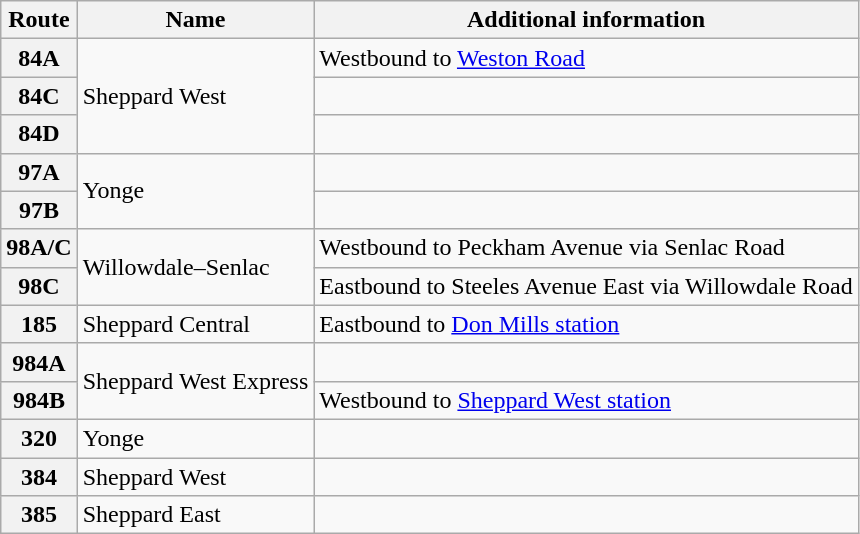<table class="wikitable">
<tr>
<th>Route</th>
<th>Name</th>
<th>Additional information</th>
</tr>
<tr>
<th>84A</th>
<td rowspan="3">Sheppard West</td>
<td>Westbound to <a href='#'>Weston Road</a></td>
</tr>
<tr>
<th>84C</th>
<td></td>
</tr>
<tr>
<th>84D</th>
<td></td>
</tr>
<tr>
<th>97A</th>
<td rowspan="2">Yonge</td>
<td></td>
</tr>
<tr>
<th>97B</th>
<td></td>
</tr>
<tr>
<th>98A/C</th>
<td rowspan="2">Willowdale–Senlac</td>
<td>Westbound to Peckham Avenue via Senlac Road</td>
</tr>
<tr>
<th>98C</th>
<td>Eastbound to Steeles Avenue East via Willowdale Road</td>
</tr>
<tr>
<th>185</th>
<td>Sheppard Central</td>
<td>Eastbound to <a href='#'>Don Mills station</a></td>
</tr>
<tr>
<th>984A</th>
<td rowspan="2">Sheppard West Express</td>
<td></td>
</tr>
<tr>
<th>984B</th>
<td>Westbound to <a href='#'>Sheppard West station</a></td>
</tr>
<tr>
<th>320</th>
<td>Yonge</td>
<td></td>
</tr>
<tr>
<th>384</th>
<td>Sheppard West</td>
<td></td>
</tr>
<tr>
<th>385</th>
<td>Sheppard East</td>
<td></td>
</tr>
</table>
